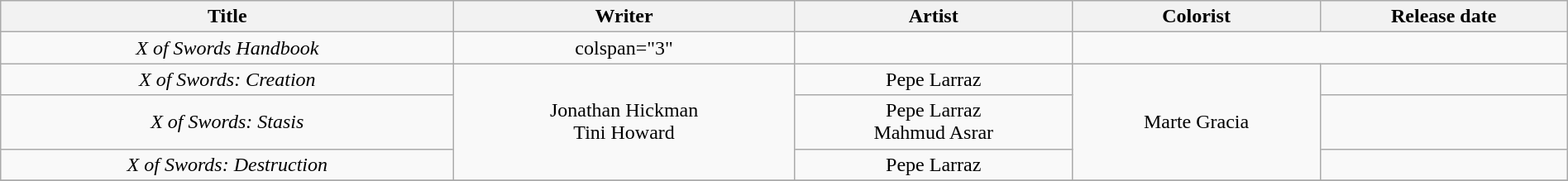<table class="wikitable" style="text-align:center; width:100%">
<tr>
<th scope="col">Title</th>
<th scope="col">Writer</th>
<th scope="col">Artist</th>
<th scope="col">Colorist</th>
<th scope="col">Release date</th>
</tr>
<tr>
<td><em>X of Swords Handbook</em></td>
<td>colspan="3" </td>
<td></td>
</tr>
<tr>
<td><em>X of Swords: Creation</em></td>
<td rowspan="3">Jonathan Hickman<br>Tini Howard</td>
<td>Pepe Larraz</td>
<td rowspan="3">Marte Gracia</td>
<td></td>
</tr>
<tr>
<td><em>X of Swords: Stasis</em></td>
<td>Pepe Larraz<br>Mahmud Asrar</td>
<td></td>
</tr>
<tr>
<td><em>X of Swords: Destruction</em></td>
<td>Pepe Larraz</td>
<td></td>
</tr>
<tr>
</tr>
</table>
